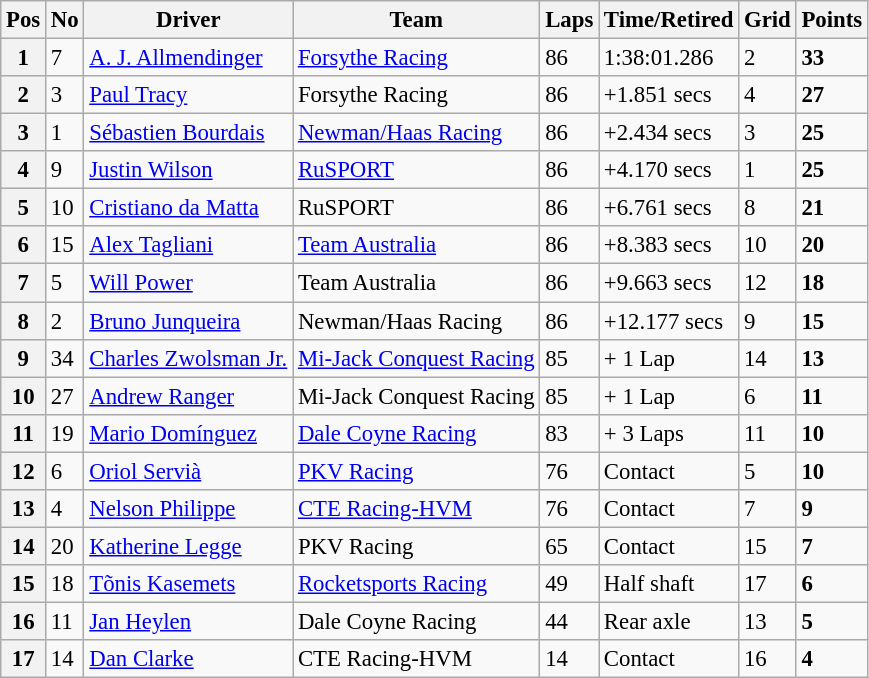<table class="wikitable" style="font-size:95%;">
<tr>
<th>Pos</th>
<th>No</th>
<th>Driver</th>
<th>Team</th>
<th>Laps</th>
<th>Time/Retired</th>
<th>Grid</th>
<th>Points</th>
</tr>
<tr>
<th>1</th>
<td>7</td>
<td> <a href='#'>A. J. Allmendinger</a></td>
<td><a href='#'>Forsythe Racing</a></td>
<td>86</td>
<td>1:38:01.286</td>
<td>2</td>
<td><strong>33</strong></td>
</tr>
<tr>
<th>2</th>
<td>3</td>
<td> <a href='#'>Paul Tracy</a></td>
<td>Forsythe Racing</td>
<td>86</td>
<td>+1.851 secs</td>
<td>4</td>
<td><strong>27</strong></td>
</tr>
<tr>
<th>3</th>
<td>1</td>
<td> <a href='#'>Sébastien Bourdais</a></td>
<td><a href='#'>Newman/Haas Racing</a></td>
<td>86</td>
<td>+2.434 secs</td>
<td>3</td>
<td><strong>25</strong></td>
</tr>
<tr>
<th>4</th>
<td>9</td>
<td> <a href='#'>Justin Wilson</a></td>
<td><a href='#'>RuSPORT</a></td>
<td>86</td>
<td>+4.170 secs</td>
<td>1</td>
<td><strong>25</strong></td>
</tr>
<tr>
<th>5</th>
<td>10</td>
<td> <a href='#'>Cristiano da Matta</a></td>
<td>RuSPORT</td>
<td>86</td>
<td>+6.761 secs</td>
<td>8</td>
<td><strong>21</strong></td>
</tr>
<tr>
<th>6</th>
<td>15</td>
<td> <a href='#'>Alex Tagliani</a></td>
<td><a href='#'>Team Australia</a></td>
<td>86</td>
<td>+8.383 secs</td>
<td>10</td>
<td><strong>20</strong></td>
</tr>
<tr>
<th>7</th>
<td>5</td>
<td> <a href='#'>Will Power</a></td>
<td>Team Australia</td>
<td>86</td>
<td>+9.663 secs</td>
<td>12</td>
<td><strong>18</strong></td>
</tr>
<tr>
<th>8</th>
<td>2</td>
<td> <a href='#'>Bruno Junqueira</a></td>
<td>Newman/Haas Racing</td>
<td>86</td>
<td>+12.177 secs</td>
<td>9</td>
<td><strong>15</strong></td>
</tr>
<tr>
<th>9</th>
<td>34</td>
<td> <a href='#'>Charles Zwolsman Jr.</a></td>
<td><a href='#'>Mi-Jack Conquest Racing</a></td>
<td>85</td>
<td>+ 1 Lap</td>
<td>14</td>
<td><strong>13</strong></td>
</tr>
<tr>
<th>10</th>
<td>27</td>
<td> <a href='#'>Andrew Ranger</a></td>
<td>Mi-Jack Conquest Racing</td>
<td>85</td>
<td>+ 1 Lap</td>
<td>6</td>
<td><strong>11</strong></td>
</tr>
<tr>
<th>11</th>
<td>19</td>
<td> <a href='#'>Mario Domínguez</a></td>
<td><a href='#'>Dale Coyne Racing</a></td>
<td>83</td>
<td>+ 3 Laps</td>
<td>11</td>
<td><strong>10</strong></td>
</tr>
<tr>
<th>12</th>
<td>6</td>
<td> <a href='#'>Oriol Servià</a></td>
<td><a href='#'>PKV Racing</a></td>
<td>76</td>
<td>Contact</td>
<td>5</td>
<td><strong>10</strong></td>
</tr>
<tr>
<th>13</th>
<td>4</td>
<td> <a href='#'>Nelson Philippe</a></td>
<td><a href='#'>CTE Racing-HVM</a></td>
<td>76</td>
<td>Contact</td>
<td>7</td>
<td><strong>9</strong></td>
</tr>
<tr>
<th>14</th>
<td>20</td>
<td> <a href='#'>Katherine Legge</a></td>
<td>PKV Racing</td>
<td>65</td>
<td>Contact</td>
<td>15</td>
<td><strong>7</strong></td>
</tr>
<tr>
<th>15</th>
<td>18</td>
<td> <a href='#'>Tõnis Kasemets</a></td>
<td><a href='#'>Rocketsports Racing</a></td>
<td>49</td>
<td>Half shaft</td>
<td>17</td>
<td><strong>6</strong></td>
</tr>
<tr>
<th>16</th>
<td>11</td>
<td> <a href='#'>Jan Heylen</a></td>
<td>Dale Coyne Racing</td>
<td>44</td>
<td>Rear axle</td>
<td>13</td>
<td><strong>5</strong></td>
</tr>
<tr>
<th>17</th>
<td>14</td>
<td> <a href='#'>Dan Clarke</a></td>
<td>CTE Racing-HVM</td>
<td>14</td>
<td>Contact</td>
<td>16</td>
<td><strong>4</strong></td>
</tr>
</table>
